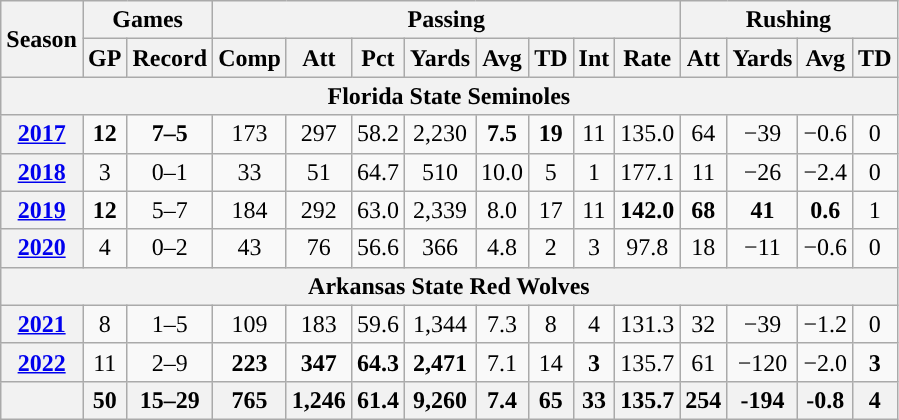<table class="wikitable" style="text-align:center;">
<tr>
<th rowspan="2">Season</th>
<th colspan="2">Games</th>
<th colspan="8">Passing</th>
<th colspan="4">Rushing</th>
</tr>
<tr>
<th>GP</th>
<th>Record</th>
<th>Comp</th>
<th>Att</th>
<th>Pct</th>
<th>Yards</th>
<th>Avg</th>
<th>TD</th>
<th>Int</th>
<th>Rate</th>
<th>Att</th>
<th>Yards</th>
<th>Avg</th>
<th>TD</th>
</tr>
<tr>
<th colspan="16">Florida State Seminoles</th>
</tr>
<tr>
<th><a href='#'>2017</a></th>
<td><strong>12</strong></td>
<td><strong>7–5</strong></td>
<td>173</td>
<td>297</td>
<td>58.2</td>
<td>2,230</td>
<td><strong>7.5</strong></td>
<td><strong>19</strong></td>
<td>11</td>
<td>135.0</td>
<td>64</td>
<td>−39</td>
<td>−0.6</td>
<td>0</td>
</tr>
<tr>
<th><a href='#'>2018</a></th>
<td>3</td>
<td>0–1</td>
<td>33</td>
<td>51</td>
<td>64.7</td>
<td>510</td>
<td>10.0</td>
<td>5</td>
<td>1</td>
<td>177.1</td>
<td>11</td>
<td>−26</td>
<td>−2.4</td>
<td>0</td>
</tr>
<tr>
<th><a href='#'>2019</a></th>
<td><strong>12</strong></td>
<td>5–7</td>
<td>184</td>
<td>292</td>
<td>63.0</td>
<td>2,339</td>
<td>8.0</td>
<td>17</td>
<td>11</td>
<td><strong>142.0</strong></td>
<td><strong>68</strong></td>
<td><strong>41</strong></td>
<td><strong>0.6</strong></td>
<td>1</td>
</tr>
<tr>
<th><a href='#'>2020</a></th>
<td>4</td>
<td>0–2</td>
<td>43</td>
<td>76</td>
<td>56.6</td>
<td>366</td>
<td>4.8</td>
<td>2</td>
<td>3</td>
<td>97.8</td>
<td>18</td>
<td>−11</td>
<td>−0.6</td>
<td>0</td>
</tr>
<tr>
<th colspan="16">Arkansas State Red Wolves</th>
</tr>
<tr>
<th><a href='#'>2021</a></th>
<td>8</td>
<td>1–5</td>
<td>109</td>
<td>183</td>
<td>59.6</td>
<td>1,344</td>
<td>7.3</td>
<td>8</td>
<td>4</td>
<td>131.3</td>
<td>32</td>
<td>−39</td>
<td>−1.2</td>
<td>0</td>
</tr>
<tr>
<th><a href='#'>2022</a></th>
<td>11</td>
<td>2–9</td>
<td><strong>223</strong></td>
<td><strong>347</strong></td>
<td><strong>64.3</strong></td>
<td><strong>2,471</strong></td>
<td>7.1</td>
<td>14</td>
<td><strong>3</strong></td>
<td>135.7</td>
<td>61</td>
<td>−120</td>
<td>−2.0</td>
<td><strong>3</strong></td>
</tr>
<tr>
<th></th>
<th>50</th>
<th>15–29</th>
<th>765</th>
<th>1,246</th>
<th>61.4</th>
<th>9,260</th>
<th>7.4</th>
<th>65</th>
<th>33</th>
<th>135.7</th>
<th>254</th>
<th>-194</th>
<th>-0.8</th>
<th>4</th>
</tr>
</table>
